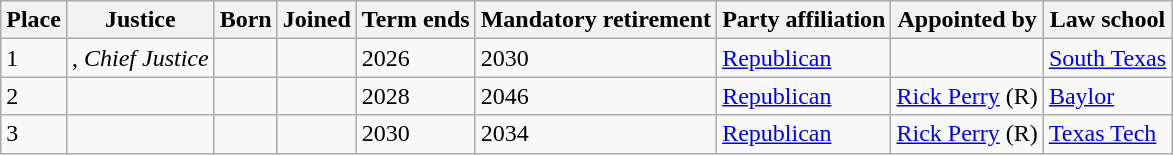<table class="wikitable sortable">
<tr>
<th>Place</th>
<th>Justice</th>
<th>Born</th>
<th>Joined</th>
<th>Term ends</th>
<th>Mandatory retirement</th>
<th>Party affiliation</th>
<th>Appointed by</th>
<th>Law school</th>
</tr>
<tr>
<td>1</td>
<td>, <em>Chief Justice</em></td>
<td></td>
<td></td>
<td>2026</td>
<td>2030</td>
<td><a href='#'>Republican</a></td>
<td></td>
<td><a href='#'>South Texas</a></td>
</tr>
<tr>
<td>2</td>
<td></td>
<td></td>
<td></td>
<td>2028</td>
<td>2046</td>
<td><a href='#'>Republican</a></td>
<td><a href='#'>Rick Perry</a> (R)</td>
<td><a href='#'>Baylor</a></td>
</tr>
<tr>
<td>3</td>
<td></td>
<td></td>
<td></td>
<td>2030</td>
<td>2034</td>
<td><a href='#'>Republican</a></td>
<td><a href='#'>Rick Perry</a> (R)</td>
<td><a href='#'>Texas Tech</a></td>
</tr>
</table>
